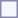<table style="border:1px solid #8888aa; background-color:#f7f8ff; padding:5px; font-size:95%; margin: 0px 12px 12px 0px;">
</table>
